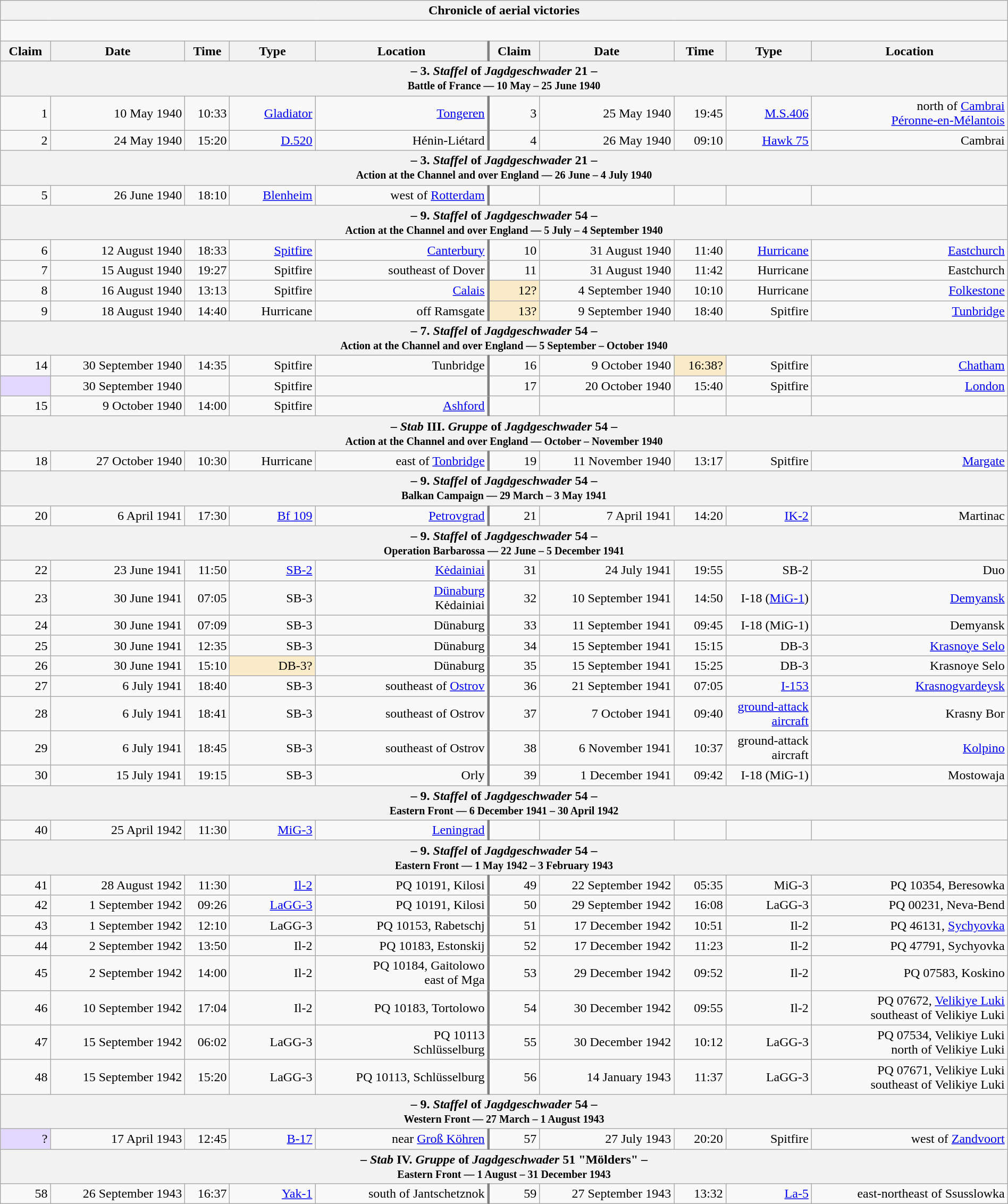<table class="wikitable plainrowheaders collapsible" style="margin-left: auto; margin-right: auto; border: none; text-align:right; width: 100%;">
<tr>
<th colspan="10">Chronicle of aerial victories</th>
</tr>
<tr>
<td colspan="10" style="text-align: left;"><br>
</td>
</tr>
<tr>
<th scope="col">Claim</th>
<th scope="col">Date</th>
<th scope="col">Time</th>
<th scope="col" width="100px">Type</th>
<th scope="col">Location</th>
<th scope="col" style="border-left: 3px solid grey;">Claim</th>
<th scope="col">Date</th>
<th scope="col">Time</th>
<th scope="col" width="100px">Type</th>
<th scope="col">Location</th>
</tr>
<tr>
<th colspan="10">– 3. <em>Staffel</em> of <em>Jagdgeschwader</em> 21 –<br><small>Battle of France — 10 May – 25 June 1940</small></th>
</tr>
<tr>
<td>1</td>
<td>10 May 1940</td>
<td>10:33</td>
<td><a href='#'>Gladiator</a></td>
<td><a href='#'>Tongeren</a></td>
<td style="border-left: 3px solid grey;">3</td>
<td>25 May 1940</td>
<td>19:45</td>
<td><a href='#'>M.S.406</a></td>
<td>north of <a href='#'>Cambrai</a><br><a href='#'>Péronne-en-Mélantois</a></td>
</tr>
<tr>
<td>2</td>
<td>24 May 1940</td>
<td>15:20</td>
<td><a href='#'>D.520</a></td>
<td>Hénin-Liétard</td>
<td style="border-left: 3px solid grey;">4</td>
<td>26 May 1940</td>
<td>09:10</td>
<td><a href='#'>Hawk 75</a></td>
<td>Cambrai</td>
</tr>
<tr>
<th colspan="10">– 3. <em>Staffel</em> of <em>Jagdgeschwader</em> 21 –<br><small>Action at the Channel and over England — 26 June – 4 July 1940</small></th>
</tr>
<tr>
<td>5</td>
<td>26 June 1940</td>
<td>18:10</td>
<td><a href='#'>Blenheim</a></td>
<td> west of <a href='#'>Rotterdam</a></td>
<td style="border-left: 3px solid grey;"></td>
<td></td>
<td></td>
<td></td>
<td></td>
</tr>
<tr>
<th colspan="10">– 9. <em>Staffel</em> of <em>Jagdgeschwader</em> 54 –<br><small>Action at the Channel and over England — 5 July – 4 September 1940</small></th>
</tr>
<tr>
<td>6</td>
<td>12 August 1940</td>
<td>18:33</td>
<td><a href='#'>Spitfire</a></td>
<td><a href='#'>Canterbury</a></td>
<td style="border-left: 3px solid grey;">10</td>
<td>31 August 1940</td>
<td>11:40</td>
<td><a href='#'>Hurricane</a></td>
<td><a href='#'>Eastchurch</a></td>
</tr>
<tr>
<td>7</td>
<td>15 August 1940</td>
<td>19:27</td>
<td>Spitfire</td>
<td>southeast of Dover</td>
<td style="border-left: 3px solid grey;">11</td>
<td>31 August 1940</td>
<td>11:42</td>
<td>Hurricane</td>
<td>Eastchurch</td>
</tr>
<tr>
<td>8</td>
<td>16 August 1940</td>
<td>13:13</td>
<td>Spitfire</td>
<td><a href='#'>Calais</a></td>
<td style="border-left: 3px solid grey; background:#faecc8">12?</td>
<td>4 September 1940</td>
<td>10:10</td>
<td>Hurricane</td>
<td><a href='#'>Folkestone</a></td>
</tr>
<tr>
<td>9</td>
<td>18 August 1940</td>
<td>14:40</td>
<td>Hurricane</td>
<td> off Ramsgate</td>
<td style="border-left: 3px solid grey; background:#faecc8">13?</td>
<td>9 September 1940</td>
<td>18:40</td>
<td>Spitfire</td>
<td><a href='#'>Tunbridge</a></td>
</tr>
<tr>
<th colspan="10">– 7. <em>Staffel</em> of <em>Jagdgeschwader</em> 54 –<br><small>Action at the Channel and over England — 5 September – October 1940</small></th>
</tr>
<tr>
<td>14</td>
<td>30 September 1940</td>
<td>14:35</td>
<td>Spitfire</td>
<td>Tunbridge</td>
<td style="border-left: 3px solid grey;">16</td>
<td>9 October 1940</td>
<td style="background:#faecc8">16:38?</td>
<td>Spitfire</td>
<td><a href='#'>Chatham</a></td>
</tr>
<tr>
<td style="background:#e3d9ff;"></td>
<td>30 September 1940</td>
<td></td>
<td>Spitfire</td>
<td></td>
<td style="border-left: 3px solid grey;">17</td>
<td>20 October 1940</td>
<td>15:40</td>
<td>Spitfire</td>
<td><a href='#'>London</a></td>
</tr>
<tr>
<td>15</td>
<td>9 October 1940</td>
<td>14:00</td>
<td>Spitfire</td>
<td><a href='#'>Ashford</a></td>
<td style="border-left: 3px solid grey;"></td>
<td></td>
<td></td>
<td></td>
<td></td>
</tr>
<tr>
<th colspan="10">– <em>Stab</em> III. <em>Gruppe</em> of <em>Jagdgeschwader</em> 54 –<br><small>Action at the Channel and over England — October – November 1940</small></th>
</tr>
<tr>
<td>18</td>
<td>27 October 1940</td>
<td>10:30</td>
<td>Hurricane</td>
<td> east of <a href='#'>Tonbridge</a></td>
<td style="border-left: 3px solid grey;">19</td>
<td>11 November 1940</td>
<td>13:17</td>
<td>Spitfire</td>
<td><a href='#'>Margate</a></td>
</tr>
<tr>
<th colspan="10">– 9. <em>Staffel</em> of <em>Jagdgeschwader</em> 54 –<br><small>Balkan Campaign — 29 March – 3 May 1941</small></th>
</tr>
<tr>
<td>20</td>
<td>6 April 1941</td>
<td>17:30</td>
<td><a href='#'>Bf 109</a></td>
<td><a href='#'>Petrovgrad</a></td>
<td style="border-left: 3px solid grey;">21</td>
<td>7 April 1941</td>
<td>14:20</td>
<td><a href='#'>IK-2</a></td>
<td>Martinac</td>
</tr>
<tr>
<th colspan="10">– 9. <em>Staffel</em> of <em>Jagdgeschwader</em> 54 –<br><small>Operation Barbarossa — 22 June – 5 December 1941</small></th>
</tr>
<tr>
<td>22</td>
<td>23 June 1941</td>
<td>11:50</td>
<td><a href='#'>SB-2</a></td>
<td><a href='#'>Kėdainiai</a></td>
<td style="border-left: 3px solid grey;">31</td>
<td>24 July 1941</td>
<td>19:55</td>
<td>SB-2</td>
<td>Duo</td>
</tr>
<tr>
<td>23</td>
<td>30 June 1941</td>
<td>07:05</td>
<td>SB-3</td>
<td><a href='#'>Dünaburg</a><br>Kėdainiai</td>
<td style="border-left: 3px solid grey;">32</td>
<td>10 September 1941</td>
<td>14:50</td>
<td>I-18 (<a href='#'>MiG-1</a>)</td>
<td><a href='#'>Demyansk</a></td>
</tr>
<tr>
<td>24</td>
<td>30 June 1941</td>
<td>07:09</td>
<td>SB-3</td>
<td>Dünaburg</td>
<td style="border-left: 3px solid grey;">33</td>
<td>11 September 1941</td>
<td>09:45</td>
<td>I-18 (MiG-1)</td>
<td>Demyansk</td>
</tr>
<tr>
<td>25</td>
<td>30 June 1941</td>
<td>12:35</td>
<td>SB-3</td>
<td>Dünaburg</td>
<td style="border-left: 3px solid grey;">34</td>
<td>15 September 1941</td>
<td>15:15</td>
<td>DB-3</td>
<td><a href='#'>Krasnoye Selo</a></td>
</tr>
<tr>
<td>26</td>
<td>30 June 1941</td>
<td>15:10</td>
<td style="background:#faecc8">DB-3?</td>
<td>Dünaburg</td>
<td style="border-left: 3px solid grey;">35</td>
<td>15 September 1941</td>
<td>15:25</td>
<td>DB-3</td>
<td>Krasnoye Selo</td>
</tr>
<tr>
<td>27</td>
<td>6 July 1941</td>
<td>18:40</td>
<td>SB-3</td>
<td>southeast of <a href='#'>Ostrov</a></td>
<td style="border-left: 3px solid grey;">36</td>
<td>21 September 1941</td>
<td>07:05</td>
<td><a href='#'>I-153</a></td>
<td><a href='#'>Krasnogvardeysk</a></td>
</tr>
<tr>
<td>28</td>
<td>6 July 1941</td>
<td>18:41</td>
<td>SB-3</td>
<td>southeast of Ostrov</td>
<td style="border-left: 3px solid grey;">37</td>
<td>7 October 1941</td>
<td>09:40</td>
<td><a href='#'>ground-attack aircraft</a></td>
<td>Krasny Bor</td>
</tr>
<tr>
<td>29</td>
<td>6 July 1941</td>
<td>18:45</td>
<td>SB-3</td>
<td>southeast of Ostrov</td>
<td style="border-left: 3px solid grey;">38</td>
<td>6 November 1941</td>
<td>10:37</td>
<td>ground-attack aircraft</td>
<td><a href='#'>Kolpino</a></td>
</tr>
<tr>
<td>30</td>
<td>15 July 1941</td>
<td>19:15</td>
<td>SB-3</td>
<td>Orly</td>
<td style="border-left: 3px solid grey;">39</td>
<td>1 December 1941</td>
<td>09:42</td>
<td>I-18 (MiG-1)</td>
<td>Mostowaja</td>
</tr>
<tr>
<th colspan="10">– 9. <em>Staffel</em> of <em>Jagdgeschwader</em> 54 –<br><small>Eastern Front — 6 December 1941 – 30 April 1942</small></th>
</tr>
<tr>
<td>40</td>
<td>25 April 1942</td>
<td>11:30</td>
<td><a href='#'>MiG-3</a></td>
<td><a href='#'>Leningrad</a></td>
<td style="border-left: 3px solid grey;"></td>
<td></td>
<td></td>
<td></td>
<td></td>
</tr>
<tr>
<th colspan="10">– 9. <em>Staffel</em> of <em>Jagdgeschwader</em> 54 –<br><small>Eastern Front — 1 May 1942 – 3 February 1943</small></th>
</tr>
<tr>
<td>41</td>
<td>28 August 1942</td>
<td>11:30</td>
<td><a href='#'>Il-2</a></td>
<td>PQ 10191, Kilosi</td>
<td style="border-left: 3px solid grey;">49</td>
<td>22 September 1942</td>
<td>05:35</td>
<td>MiG-3</td>
<td>PQ 10354, Beresowka</td>
</tr>
<tr>
<td>42</td>
<td>1 September 1942</td>
<td>09:26</td>
<td><a href='#'>LaGG-3</a></td>
<td>PQ 10191, Kilosi</td>
<td style="border-left: 3px solid grey;">50</td>
<td>29 September 1942</td>
<td>16:08</td>
<td>LaGG-3</td>
<td>PQ 00231, Neva-Bend</td>
</tr>
<tr>
<td>43</td>
<td>1 September 1942</td>
<td>12:10</td>
<td>LaGG-3</td>
<td>PQ 10153, Rabetschj</td>
<td style="border-left: 3px solid grey;">51</td>
<td>17 December 1942</td>
<td>10:51</td>
<td>Il-2</td>
<td>PQ 46131, <a href='#'>Sychyovka</a></td>
</tr>
<tr>
<td>44</td>
<td>2 September 1942</td>
<td>13:50</td>
<td>Il-2</td>
<td>PQ 10183, Estonskij</td>
<td style="border-left: 3px solid grey;">52</td>
<td>17 December 1942</td>
<td>11:23</td>
<td>Il-2</td>
<td>PQ 47791, Sychyovka</td>
</tr>
<tr>
<td>45</td>
<td>2 September 1942</td>
<td>14:00</td>
<td>Il-2</td>
<td>PQ 10184, Gaitolowo<br>east of Mga</td>
<td style="border-left: 3px solid grey;">53</td>
<td>29 December 1942</td>
<td>09:52</td>
<td>Il-2</td>
<td>PQ 07583, Koskino</td>
</tr>
<tr>
<td>46</td>
<td>10 September 1942</td>
<td>17:04</td>
<td>Il-2</td>
<td>PQ 10183, Tortolowo</td>
<td style="border-left: 3px solid grey;">54</td>
<td>30 December 1942</td>
<td>09:55</td>
<td>Il-2</td>
<td>PQ 07672, <a href='#'>Velikiye Luki</a><br> southeast of Velikiye Luki</td>
</tr>
<tr>
<td>47</td>
<td>15 September 1942</td>
<td>06:02</td>
<td>LaGG-3</td>
<td>PQ 10113<br>Schlüsselburg</td>
<td style="border-left: 3px solid grey;">55</td>
<td>30 December 1942</td>
<td>10:12</td>
<td>LaGG-3</td>
<td>PQ 07534, Velikiye Luki<br> north of Velikiye Luki</td>
</tr>
<tr>
<td>48</td>
<td>15 September 1942</td>
<td>15:20</td>
<td>LaGG-3</td>
<td>PQ 10113, Schlüsselburg</td>
<td style="border-left: 3px solid grey;">56</td>
<td>14 January 1943</td>
<td>11:37</td>
<td>LaGG-3</td>
<td>PQ 07671, Velikiye Luki<br> southeast of Velikiye Luki</td>
</tr>
<tr>
<th colspan="10">– 9. <em>Staffel</em> of <em>Jagdgeschwader</em> 54 –<br><small>Western Front — 27 March – 1 August 1943</small></th>
</tr>
<tr>
<td style="background:#e3d9ff;">?</td>
<td>17 April 1943</td>
<td>12:45</td>
<td><a href='#'>B-17</a></td>
<td>near <a href='#'>Groß Köhren</a></td>
<td style="border-left: 3px solid grey;">57</td>
<td>27 July 1943</td>
<td>20:20</td>
<td>Spitfire</td>
<td> west of <a href='#'>Zandvoort</a></td>
</tr>
<tr>
<th colspan="10">– <em>Stab</em> IV. <em>Gruppe</em> of <em>Jagdgeschwader</em> 51 "Mölders" –<br><small>Eastern Front — 1 August – 31 December 1943</small></th>
</tr>
<tr>
<td>58</td>
<td>26 September 1943</td>
<td>16:37</td>
<td><a href='#'>Yak-1</a></td>
<td>south of Jantschetznok</td>
<td style="border-left: 3px solid grey;">59</td>
<td>27 September 1943</td>
<td>13:32</td>
<td><a href='#'>La-5</a></td>
<td>east-northeast of Ssusslowka</td>
</tr>
</table>
